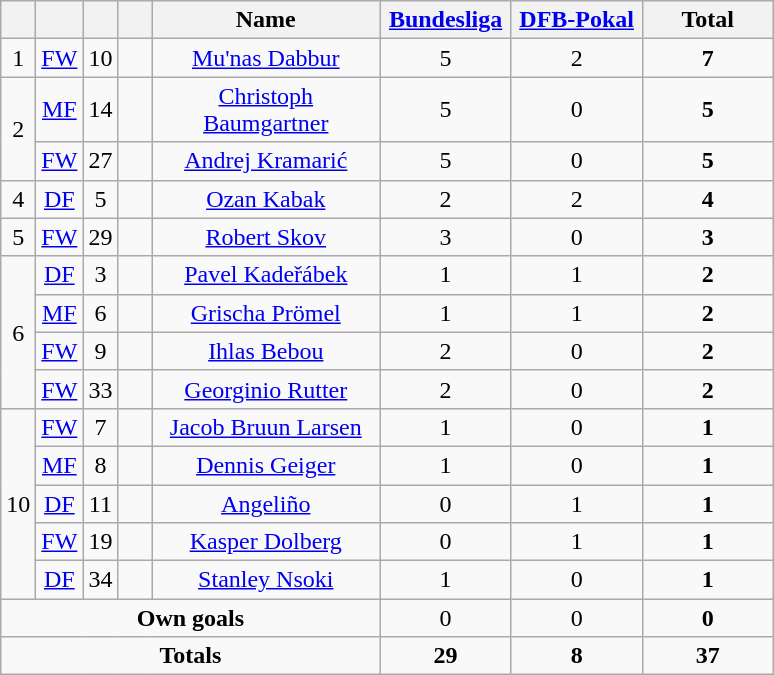<table class="wikitable" style="text-align:center">
<tr>
<th width=15></th>
<th width=15></th>
<th width=15></th>
<th width=15></th>
<th width=145>Name</th>
<th width=80><strong><a href='#'>Bundesliga</a></strong></th>
<th width=80><strong><a href='#'>DFB-Pokal</a></strong></th>
<th width=80>Total</th>
</tr>
<tr>
<td>1</td>
<td><a href='#'>FW</a></td>
<td>10</td>
<td></td>
<td><a href='#'>Mu'nas Dabbur</a></td>
<td>5</td>
<td>2</td>
<td><strong>7</strong></td>
</tr>
<tr>
<td rowspan=2>2</td>
<td><a href='#'>MF</a></td>
<td>14</td>
<td></td>
<td><a href='#'>Christoph Baumgartner</a></td>
<td>5</td>
<td>0</td>
<td><strong>5</strong></td>
</tr>
<tr>
<td><a href='#'>FW</a></td>
<td>27</td>
<td></td>
<td><a href='#'>Andrej Kramarić</a></td>
<td>5</td>
<td>0</td>
<td><strong>5</strong></td>
</tr>
<tr>
<td>4</td>
<td><a href='#'>DF</a></td>
<td>5</td>
<td></td>
<td><a href='#'>Ozan Kabak</a></td>
<td>2</td>
<td>2</td>
<td><strong>4</strong></td>
</tr>
<tr>
<td>5</td>
<td><a href='#'>FW</a></td>
<td>29</td>
<td></td>
<td><a href='#'>Robert Skov</a></td>
<td>3</td>
<td>0</td>
<td><strong>3</strong></td>
</tr>
<tr>
<td rowspan=4>6</td>
<td><a href='#'>DF</a></td>
<td>3</td>
<td></td>
<td><a href='#'>Pavel Kadeřábek</a></td>
<td>1</td>
<td>1</td>
<td><strong>2</strong></td>
</tr>
<tr>
<td><a href='#'>MF</a></td>
<td>6</td>
<td></td>
<td><a href='#'>Grischa Prömel</a></td>
<td>1</td>
<td>1</td>
<td><strong>2</strong></td>
</tr>
<tr>
<td><a href='#'>FW</a></td>
<td>9</td>
<td></td>
<td><a href='#'>Ihlas Bebou</a></td>
<td>2</td>
<td>0</td>
<td><strong>2</strong></td>
</tr>
<tr>
<td><a href='#'>FW</a></td>
<td>33</td>
<td></td>
<td><a href='#'>Georginio Rutter</a></td>
<td>2</td>
<td>0</td>
<td><strong>2</strong></td>
</tr>
<tr>
<td rowspan=5>10</td>
<td><a href='#'>FW</a></td>
<td>7</td>
<td></td>
<td><a href='#'>Jacob Bruun Larsen</a></td>
<td>1</td>
<td>0</td>
<td><strong>1</strong></td>
</tr>
<tr>
<td><a href='#'>MF</a></td>
<td>8</td>
<td></td>
<td><a href='#'>Dennis Geiger</a></td>
<td>1</td>
<td>0</td>
<td><strong>1</strong></td>
</tr>
<tr>
<td><a href='#'>DF</a></td>
<td>11</td>
<td></td>
<td><a href='#'>Angeliño</a></td>
<td>0</td>
<td>1</td>
<td><strong>1</strong></td>
</tr>
<tr>
<td><a href='#'>FW</a></td>
<td>19</td>
<td></td>
<td><a href='#'>Kasper Dolberg</a></td>
<td>0</td>
<td>1</td>
<td><strong>1</strong></td>
</tr>
<tr>
<td><a href='#'>DF</a></td>
<td>34</td>
<td></td>
<td><a href='#'>Stanley Nsoki</a></td>
<td>1</td>
<td>0</td>
<td><strong>1</strong></td>
</tr>
<tr>
<td colspan=5><strong>Own goals</strong></td>
<td>0</td>
<td>0</td>
<td><strong>0</strong></td>
</tr>
<tr>
<td colspan=5><strong>Totals</strong></td>
<td><strong>29</strong></td>
<td><strong>8</strong></td>
<td><strong>37</strong></td>
</tr>
</table>
